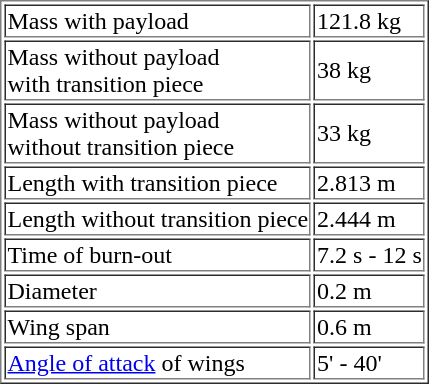<table border="1">
<tr>
<td>Mass with payload</td>
<td>121.8 kg</td>
</tr>
<tr>
<td>Mass without payload<br>with transition piece</td>
<td>38 kg</td>
</tr>
<tr>
<td>Mass without payload<br>without transition piece</td>
<td>33 kg</td>
</tr>
<tr>
<td>Length with transition piece</td>
<td>2.813 m</td>
</tr>
<tr>
<td>Length without transition piece</td>
<td>2.444 m</td>
</tr>
<tr>
<td>Time of burn-out</td>
<td>7.2 s - 12 s</td>
</tr>
<tr>
<td>Diameter</td>
<td>0.2 m</td>
</tr>
<tr>
<td>Wing span</td>
<td>0.6 m</td>
</tr>
<tr>
<td><a href='#'>Angle of attack</a> of wings</td>
<td>5' - 40'</td>
</tr>
</table>
